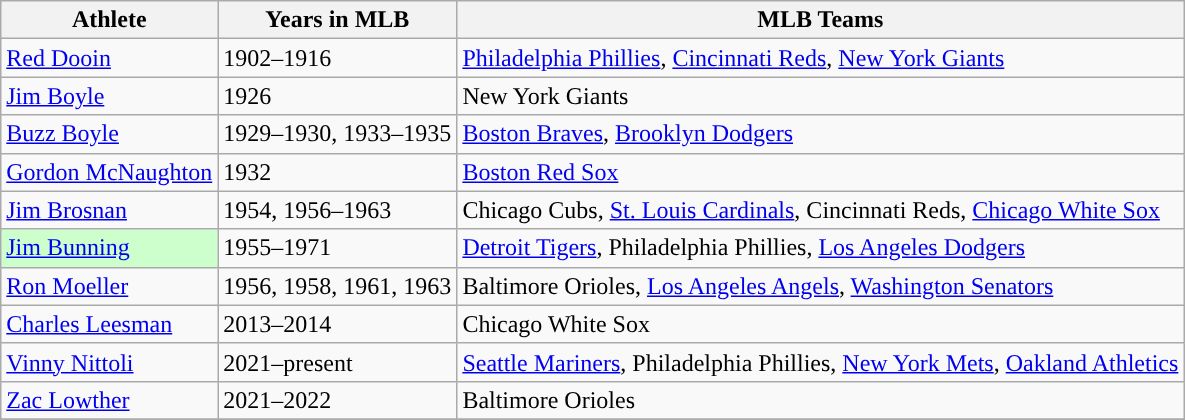<table class="wikitable">
<tr>
<th>Athlete</th>
<th>Years in MLB</th>
<th>MLB Teams</th>
</tr>
<tr>
<td><a href='#'>Red Dooin</a></td>
<td>1902–1916</td>
<td><a href='#'>Philadelphia Phillies</a>, <a href='#'>Cincinnati Reds</a>, <a href='#'>New York Giants</a></td>
</tr>
<tr>
<td><a href='#'>Jim Boyle</a></td>
<td>1926</td>
<td>New York Giants</td>
</tr>
<tr>
<td><a href='#'>Buzz Boyle</a></td>
<td>1929–1930, 1933–1935</td>
<td><a href='#'>Boston Braves</a>, <a href='#'>Brooklyn Dodgers</a></td>
</tr>
<tr>
<td><a href='#'>Gordon McNaughton</a></td>
<td>1932</td>
<td><a href='#'>Boston Red Sox</a></td>
</tr>
<tr>
<td><a href='#'>Jim Brosnan</a></td>
<td>1954, 1956–1963</td>
<td>Chicago Cubs, <a href='#'>St. Louis Cardinals</a>, Cincinnati Reds, <a href='#'>Chicago White Sox</a></td>
</tr>
<tr>
<td style="background-color:#CCFFCC"><a href='#'>Jim Bunning</a></td>
<td>1955–1971</td>
<td><a href='#'>Detroit Tigers</a>, Philadelphia Phillies, <a href='#'>Los Angeles Dodgers</a></td>
</tr>
<tr>
<td><a href='#'>Ron Moeller</a></td>
<td>1956, 1958, 1961, 1963</td>
<td>Baltimore Orioles, <a href='#'>Los Angeles Angels</a>, <a href='#'>Washington Senators</a></td>
</tr>
<tr>
<td><a href='#'>Charles Leesman</a></td>
<td>2013–2014</td>
<td>Chicago White Sox</td>
</tr>
<tr>
<td><a href='#'>Vinny Nittoli</a></td>
<td>2021–present</td>
<td><a href='#'>Seattle Mariners</a>, Philadelphia Phillies, <a href='#'>New York Mets</a>, <a href='#'>Oakland Athletics</a></td>
</tr>
<tr>
<td><a href='#'>Zac Lowther</a></td>
<td>2021–2022</td>
<td>Baltimore Orioles</td>
</tr>
<tr>
</tr>
</table>
